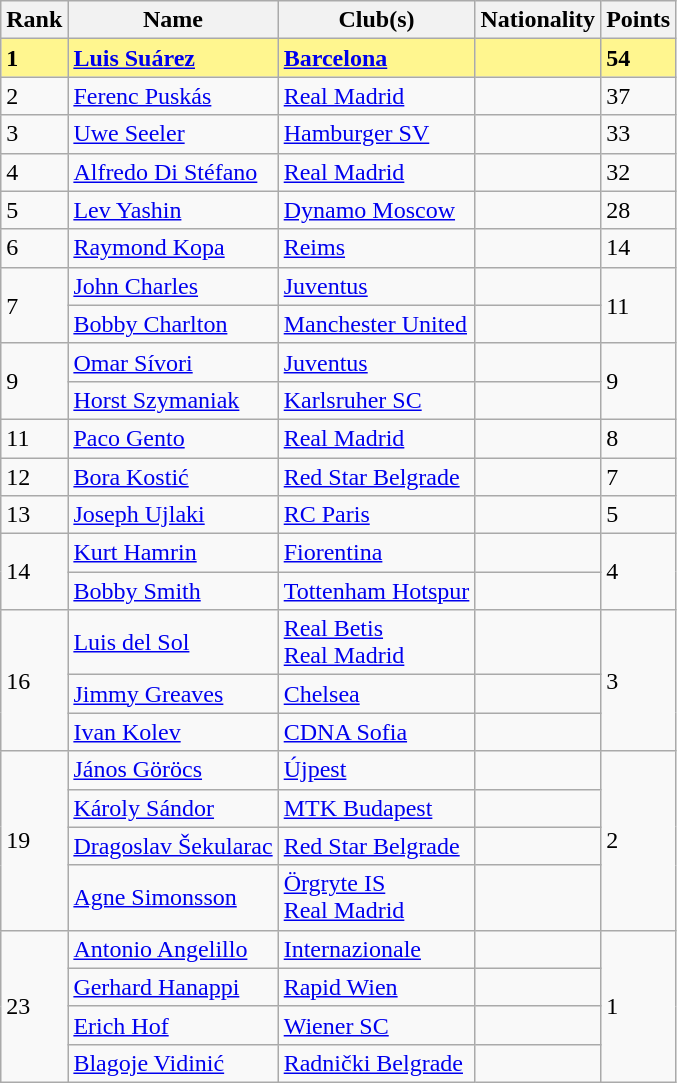<table class="wikitable">
<tr>
<th>Rank</th>
<th>Name</th>
<th>Club(s)</th>
<th>Nationality</th>
<th>Points</th>
</tr>
<tr style="background-color: #FFF68F; font-weight: bold;">
<td>1</td>
<td><a href='#'>Luis Suárez</a></td>
<td> <a href='#'>Barcelona</a></td>
<td></td>
<td>54</td>
</tr>
<tr>
<td>2</td>
<td><a href='#'>Ferenc Puskás</a></td>
<td> <a href='#'>Real Madrid</a></td>
<td></td>
<td>37</td>
</tr>
<tr>
<td>3</td>
<td><a href='#'>Uwe Seeler</a></td>
<td> <a href='#'>Hamburger SV</a></td>
<td></td>
<td>33</td>
</tr>
<tr>
<td>4</td>
<td><a href='#'>Alfredo Di Stéfano</a></td>
<td> <a href='#'>Real Madrid</a></td>
<td></td>
<td>32</td>
</tr>
<tr>
<td>5</td>
<td><a href='#'>Lev Yashin</a></td>
<td> <a href='#'>Dynamo Moscow</a></td>
<td></td>
<td>28</td>
</tr>
<tr>
<td>6</td>
<td><a href='#'>Raymond Kopa</a></td>
<td> <a href='#'>Reims</a></td>
<td></td>
<td>14</td>
</tr>
<tr>
<td rowspan="2">7</td>
<td><a href='#'>John Charles</a></td>
<td> <a href='#'>Juventus</a></td>
<td></td>
<td rowspan="2">11</td>
</tr>
<tr>
<td><a href='#'>Bobby Charlton</a></td>
<td> <a href='#'>Manchester United</a></td>
<td></td>
</tr>
<tr>
<td rowspan="2">9</td>
<td><a href='#'>Omar Sívori</a></td>
<td> <a href='#'>Juventus</a></td>
<td></td>
<td rowspan="2">9</td>
</tr>
<tr>
<td><a href='#'>Horst Szymaniak</a></td>
<td> <a href='#'>Karlsruher SC</a></td>
<td></td>
</tr>
<tr>
<td>11</td>
<td><a href='#'>Paco Gento</a></td>
<td> <a href='#'>Real Madrid</a></td>
<td></td>
<td>8</td>
</tr>
<tr>
<td>12</td>
<td><a href='#'>Bora Kostić</a></td>
<td> <a href='#'>Red Star Belgrade</a></td>
<td></td>
<td>7</td>
</tr>
<tr>
<td>13</td>
<td><a href='#'>Joseph Ujlaki</a></td>
<td> <a href='#'>RC Paris</a></td>
<td></td>
<td>5</td>
</tr>
<tr>
<td rowspan="2">14</td>
<td><a href='#'>Kurt Hamrin</a></td>
<td> <a href='#'>Fiorentina</a></td>
<td></td>
<td rowspan="2">4</td>
</tr>
<tr>
<td><a href='#'>Bobby Smith</a></td>
<td> <a href='#'>Tottenham Hotspur</a></td>
<td></td>
</tr>
<tr>
<td rowspan="3">16</td>
<td><a href='#'>Luis del Sol</a></td>
<td> <a href='#'>Real Betis</a><br> <a href='#'>Real Madrid</a></td>
<td></td>
<td rowspan="3">3</td>
</tr>
<tr>
<td><a href='#'>Jimmy Greaves</a></td>
<td> <a href='#'>Chelsea</a></td>
<td></td>
</tr>
<tr>
<td><a href='#'>Ivan Kolev</a></td>
<td> <a href='#'>CDNA Sofia</a></td>
<td></td>
</tr>
<tr>
<td rowspan="4">19</td>
<td><a href='#'>János Göröcs</a></td>
<td> <a href='#'>Újpest</a></td>
<td></td>
<td rowspan="4">2</td>
</tr>
<tr>
<td><a href='#'>Károly Sándor</a></td>
<td> <a href='#'>MTK Budapest</a></td>
<td></td>
</tr>
<tr>
<td><a href='#'>Dragoslav Šekularac</a></td>
<td> <a href='#'>Red Star Belgrade</a></td>
<td></td>
</tr>
<tr>
<td><a href='#'>Agne Simonsson</a></td>
<td> <a href='#'>Örgryte IS</a><br> <a href='#'>Real Madrid</a></td>
<td></td>
</tr>
<tr>
<td rowspan="4">23</td>
<td><a href='#'>Antonio Angelillo</a></td>
<td> <a href='#'>Internazionale</a></td>
<td></td>
<td rowspan="4">1</td>
</tr>
<tr>
<td><a href='#'>Gerhard Hanappi</a></td>
<td> <a href='#'>Rapid Wien</a></td>
<td></td>
</tr>
<tr>
<td><a href='#'>Erich Hof</a></td>
<td> <a href='#'>Wiener SC</a></td>
<td></td>
</tr>
<tr>
<td><a href='#'>Blagoje Vidinić</a></td>
<td> <a href='#'>Radnički Belgrade</a></td>
<td></td>
</tr>
</table>
